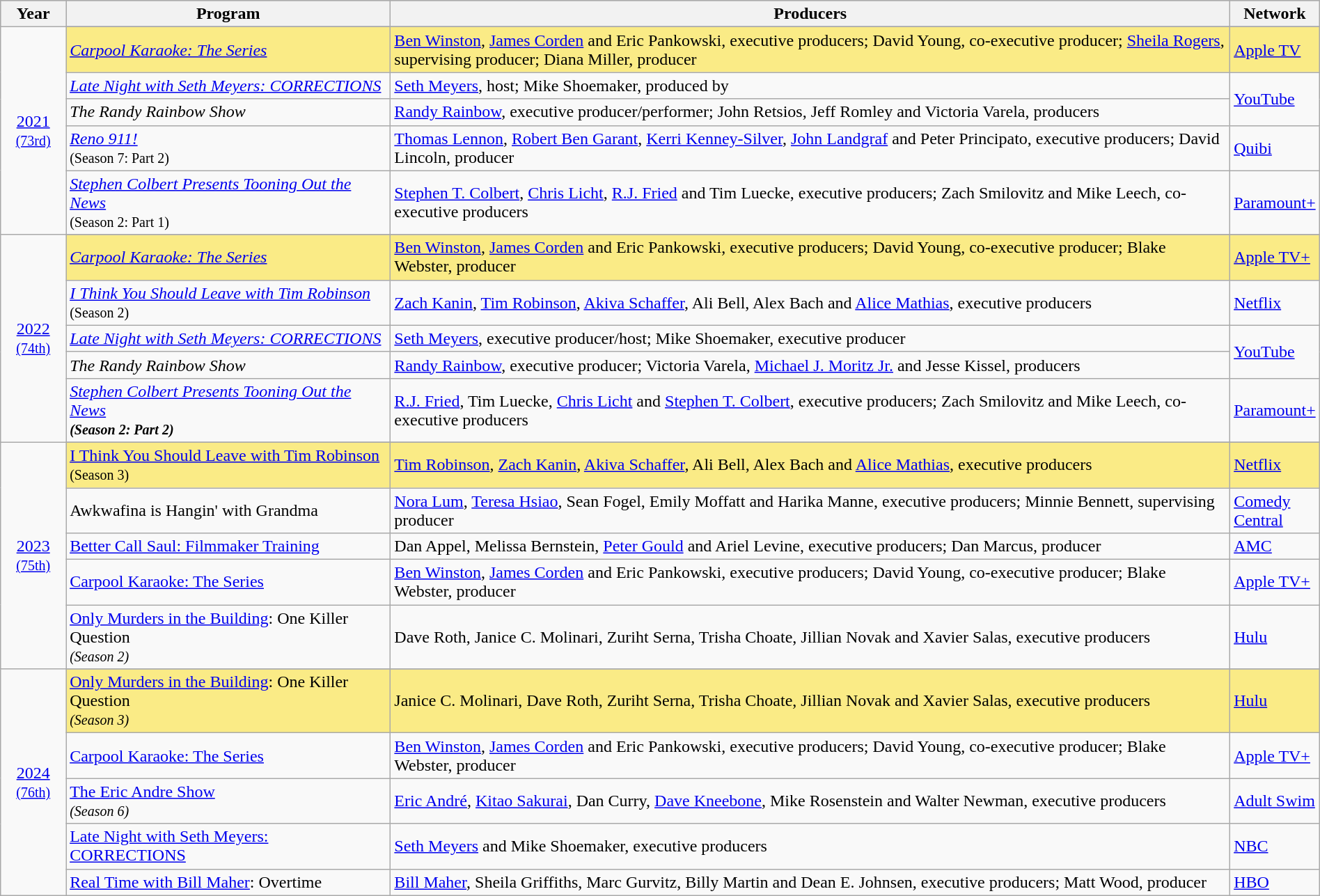<table class="wikitable" style="width:100%">
<tr bgcolor="#bebebe">
<th width="5%">Year</th>
<th width="25%">Program</th>
<th width="65%">Producers</th>
<th width="5%">Network</th>
</tr>
<tr>
<td rowspan=6 style="text-align:center"><a href='#'>2021</a><br><small><a href='#'>(73rd)</a></small><br></td>
</tr>
<tr style="background:#FAEB86;">
<td><em><a href='#'>Carpool Karaoke: The Series</a></em></td>
<td><a href='#'>Ben Winston</a>, <a href='#'>James Corden</a> and Eric Pankowski, executive producers; David Young, co-executive producer; <a href='#'>Sheila Rogers</a>, supervising producer; Diana Miller, producer</td>
<td><a href='#'>Apple TV</a></td>
</tr>
<tr>
<td><em><a href='#'>Late Night with Seth Meyers: CORRECTIONS</a></em></td>
<td><a href='#'>Seth Meyers</a>, host; Mike Shoemaker, produced by</td>
<td rowspan=2><a href='#'>YouTube</a></td>
</tr>
<tr>
<td><em>The Randy Rainbow Show</em></td>
<td><a href='#'>Randy Rainbow</a>, executive producer/performer; John Retsios, Jeff Romley and Victoria Varela, producers</td>
</tr>
<tr>
<td><em><a href='#'>Reno 911!</a></em><br><small>(Season 7: Part 2)</small></td>
<td><a href='#'>Thomas Lennon</a>, <a href='#'>Robert Ben Garant</a>, <a href='#'>Kerri Kenney-Silver</a>, <a href='#'>John Landgraf</a> and Peter Principato, executive producers; David Lincoln, producer</td>
<td><a href='#'>Quibi</a></td>
</tr>
<tr>
<td><em><a href='#'>Stephen Colbert Presents Tooning Out the News</a></em><br><small>(Season 2: Part 1)</small></td>
<td><a href='#'>Stephen T. Colbert</a>, <a href='#'>Chris Licht</a>, <a href='#'>R.J. Fried</a> and Tim Luecke, executive producers; Zach Smilovitz and Mike Leech, co-executive producers</td>
<td><a href='#'>Paramount+</a></td>
</tr>
<tr>
<td rowspan=6 style="text-align:center"><a href='#'>2022</a><br><small><a href='#'>(74th)</a></small><br></td>
</tr>
<tr style="background:#FAEB86;">
<td><em><a href='#'>Carpool Karaoke: The Series</a></em></td>
<td><a href='#'>Ben Winston</a>, <a href='#'>James Corden</a> and Eric Pankowski, executive producers; David Young, co-executive producer; Blake Webster, producer</td>
<td><a href='#'>Apple TV+</a></td>
</tr>
<tr>
<td><em><a href='#'>I Think You Should Leave with Tim Robinson</a></em><br><small>(Season 2)</small></td>
<td><a href='#'>Zach Kanin</a>, <a href='#'>Tim Robinson</a>, <a href='#'>Akiva Schaffer</a>, Ali Bell, Alex Bach and <a href='#'>Alice Mathias</a>, executive producers</td>
<td><a href='#'>Netflix</a></td>
</tr>
<tr>
<td><em><a href='#'>Late Night with Seth Meyers: CORRECTIONS</a></em></td>
<td><a href='#'>Seth Meyers</a>, executive producer/host; Mike Shoemaker, executive producer</td>
<td rowspan=2><a href='#'>YouTube</a></td>
</tr>
<tr>
<td><em>The Randy Rainbow Show</em></td>
<td><a href='#'>Randy Rainbow</a>, executive producer; Victoria Varela, <a href='#'>Michael J. Moritz Jr.</a> and Jesse Kissel, producers</td>
</tr>
<tr>
<td><em><a href='#'>Stephen Colbert Presents Tooning Out the News</a><strong><br><small>(Season 2: Part 2)</small></td>
<td><a href='#'>R.J. Fried</a>, Tim Luecke, <a href='#'>Chris Licht</a> and <a href='#'>Stephen T. Colbert</a>, executive producers; Zach Smilovitz and Mike Leech, co-executive producers</td>
<td><a href='#'>Paramount+</a></td>
</tr>
<tr>
<td rowspan=6 style="text-align:center"><a href='#'>2023</a><br><small><a href='#'>(75th)</a></small><br></td>
</tr>
<tr style="background:#FAEB86;">
<td></em><a href='#'>I Think You Should Leave with Tim Robinson</a><br><small>(Season 3)</small><em></td>
<td><a href='#'>Tim Robinson</a>, <a href='#'>Zach Kanin</a>, <a href='#'>Akiva Schaffer</a>, Ali Bell, Alex Bach and <a href='#'>Alice Mathias</a>, executive producers</td>
<td><a href='#'>Netflix</a></td>
</tr>
<tr>
<td></em>Awkwafina is Hangin' with Grandma<em></td>
<td><a href='#'>Nora Lum</a>, <a href='#'>Teresa Hsiao</a>, Sean Fogel, Emily Moffatt and Harika Manne, executive producers; Minnie Bennett, supervising producer</td>
<td><a href='#'>Comedy Central</a></td>
</tr>
<tr>
<td></em><a href='#'>Better Call Saul: Filmmaker Training</a><em></td>
<td>Dan Appel, Melissa Bernstein, <a href='#'>Peter Gould</a> and Ariel Levine, executive producers; Dan Marcus, producer</td>
<td><a href='#'>AMC</a></td>
</tr>
<tr>
<td></em><a href='#'>Carpool Karaoke: The Series</a><em></td>
<td><a href='#'>Ben Winston</a>, <a href='#'>James Corden</a> and Eric Pankowski, executive producers; David Young, co-executive producer; Blake Webster, producer</td>
<td><a href='#'>Apple TV+</a></td>
</tr>
<tr>
<td></em><a href='#'>Only Murders in the Building</a>: One Killer Question<em><br><small>(Season 2)</small></td>
<td>Dave Roth, Janice C. Molinari, Zuriht Serna, Trisha Choate, Jillian Novak and Xavier Salas, executive producers</td>
<td><a href='#'>Hulu</a></td>
</tr>
<tr>
<td rowspan=6 style="text-align:center"><a href='#'>2024</a><br><small><a href='#'>(76th)</a></small><br></td>
</tr>
<tr style="background:#FAEB86;">
<td></em><a href='#'>Only Murders in the Building</a>: One Killer Question<em><br><small>(Season 3)</small></td>
<td>Janice C. Molinari, Dave Roth, Zuriht Serna, Trisha Choate, Jillian Novak and Xavier Salas, executive producers</td>
<td><a href='#'>Hulu</a></td>
</tr>
<tr>
<td></em><a href='#'>Carpool Karaoke: The Series</a><em></td>
<td><a href='#'>Ben Winston</a>, <a href='#'>James Corden</a> and Eric Pankowski, executive producers; David Young, co-executive producer; Blake Webster, producer</td>
<td><a href='#'>Apple TV+</a></td>
</tr>
<tr>
<td></em><a href='#'>The Eric Andre Show</a><em><br><small>(Season 6)</small></td>
<td><a href='#'>Eric André</a>, <a href='#'>Kitao Sakurai</a>, Dan Curry, <a href='#'>Dave Kneebone</a>, Mike Rosenstein and Walter Newman, executive producers</td>
<td><a href='#'>Adult Swim</a></td>
</tr>
<tr>
<td></em><a href='#'>Late Night with Seth Meyers: CORRECTIONS</a><em></td>
<td><a href='#'>Seth Meyers</a> and Mike Shoemaker, executive producers</td>
<td><a href='#'>NBC</a></td>
</tr>
<tr>
<td></em><a href='#'>Real Time with Bill Maher</a>: Overtime<em></td>
<td><a href='#'>Bill Maher</a>, Sheila Griffiths, Marc Gurvitz, Billy Martin and Dean E. Johnsen, executive producers; Matt Wood, producer</td>
<td><a href='#'>HBO</a></td>
</tr>
</table>
